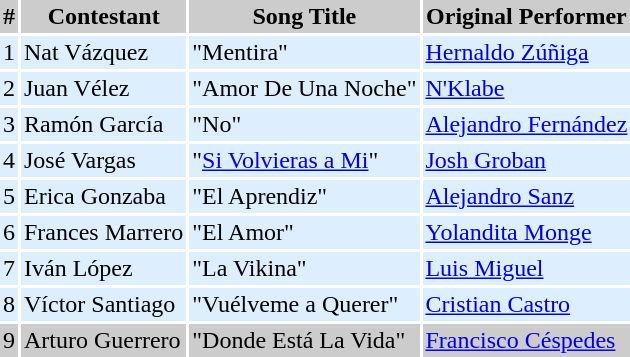<table cellpadding=2 cellspacing=2>
<tr bgcolor=#cccccc>
<th>#</th>
<th>Contestant</th>
<th>Song Title</th>
<th>Original Performer</th>
</tr>
<tr bgcolor=#DDEEFF>
<td align=center>1</td>
<td>Nat Vázquez</td>
<td>"Mentira"</td>
<td><a href='#'>Hernaldo Zúñiga</a></td>
</tr>
<tr bgcolor=#DDEEFF>
<td align=center>2</td>
<td>Juan Vélez</td>
<td>"Amor De Una Noche"</td>
<td><a href='#'>N'Klabe</a></td>
</tr>
<tr bgcolor=#DDEEFF>
<td align=center>3</td>
<td>Ramón García</td>
<td>"No"</td>
<td><a href='#'>Alejandro Fernández</a></td>
</tr>
<tr bgcolor=#DDEEFF>
<td align=center>4</td>
<td>José Vargas</td>
<td>"<a href='#'>Si Volvieras a Mi</a>"</td>
<td><a href='#'>Josh Groban</a></td>
</tr>
<tr bgcolor=#DDEEFF>
<td align=center>5</td>
<td>Erica Gonzaba</td>
<td>"El Aprendiz"</td>
<td><a href='#'>Alejandro Sanz</a></td>
</tr>
<tr bgcolor=#DDEEFF>
<td align=center>6</td>
<td>Frances Marrero</td>
<td>"El Amor"</td>
<td><a href='#'>Yolandita Monge</a></td>
</tr>
<tr bgcolor=#DDEEFF>
<td align=center>7</td>
<td>Iván López</td>
<td>"La Vikina"</td>
<td><a href='#'>Luis Miguel</a></td>
</tr>
<tr bgcolor=#DDEEFF>
<td align=center>8</td>
<td>Víctor Santiago</td>
<td>"Vuélveme a Querer"</td>
<td><a href='#'>Cristian Castro</a></td>
</tr>
<tr bgcolor=#CCCCCC>
<td align=center>9</td>
<td>Arturo Guerrero</td>
<td>"Donde Está La Vida"</td>
<td><a href='#'>Francisco Céspedes</a></td>
</tr>
</table>
